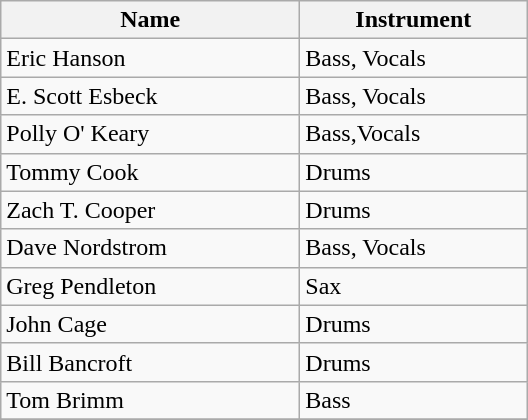<table class="wikitable">
<tr>
<th scope="col" style="width:12em;">Name</th>
<th scope="col" style="width:9em;">Instrument</th>
</tr>
<tr>
<td>Eric Hanson</td>
<td>Bass, Vocals</td>
</tr>
<tr>
<td>E. Scott Esbeck</td>
<td>Bass, Vocals</td>
</tr>
<tr>
<td>Polly O' Keary</td>
<td>Bass,Vocals</td>
</tr>
<tr>
<td>Tommy Cook</td>
<td>Drums</td>
</tr>
<tr>
<td>Zach T. Cooper</td>
<td>Drums</td>
</tr>
<tr>
<td>Dave Nordstrom</td>
<td>Bass, Vocals</td>
</tr>
<tr>
<td>Greg Pendleton</td>
<td>Sax</td>
</tr>
<tr>
<td>John Cage</td>
<td>Drums</td>
</tr>
<tr>
<td>Bill Bancroft</td>
<td>Drums</td>
</tr>
<tr>
<td>Tom Brimm</td>
<td>Bass</td>
</tr>
<tr>
</tr>
</table>
